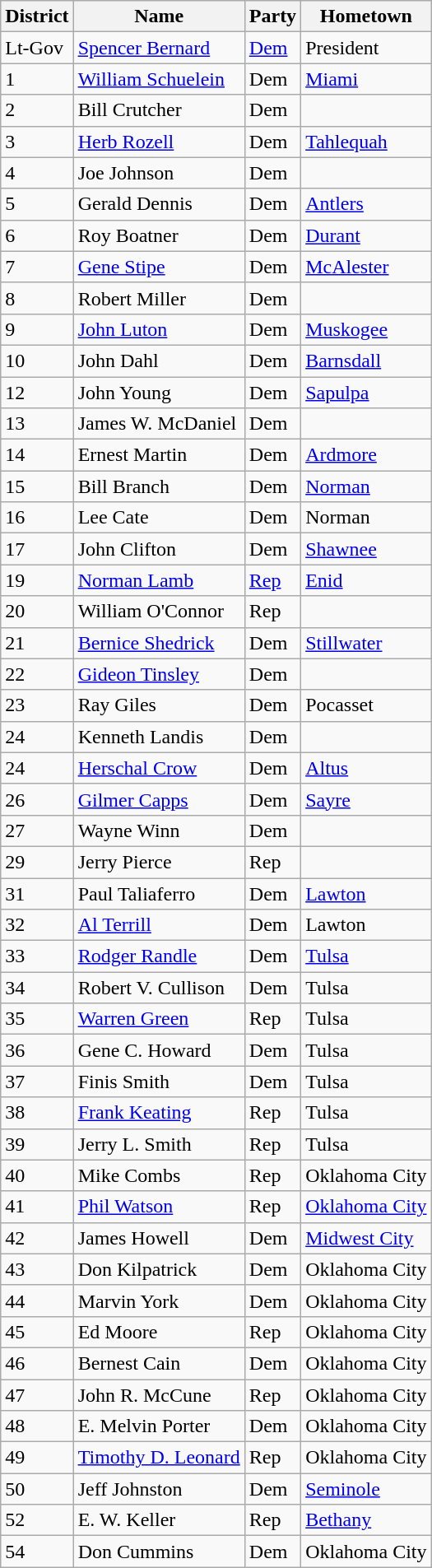<table class="wikitable sortable">
<tr>
<th>District</th>
<th>Name</th>
<th>Party</th>
<th>Hometown</th>
</tr>
<tr>
<td>Lt-Gov</td>
<td><a href='#'>Spencer Bernard</a></td>
<td><a href='#'>Dem</a></td>
<td>President</td>
</tr>
<tr>
<td>1</td>
<td><a href='#'>William Schuelein</a></td>
<td>Dem</td>
<td><a href='#'>Miami</a></td>
</tr>
<tr>
<td>2</td>
<td>Bill Crutcher</td>
<td>Dem</td>
<td></td>
</tr>
<tr>
<td>3</td>
<td><a href='#'>Herb Rozell</a></td>
<td>Dem</td>
<td><a href='#'>Tahlequah</a></td>
</tr>
<tr>
<td>4</td>
<td>Joe Johnson</td>
<td>Dem</td>
<td></td>
</tr>
<tr>
<td>5</td>
<td>Gerald Dennis</td>
<td>Dem</td>
<td><a href='#'>Antlers</a></td>
</tr>
<tr>
<td>6</td>
<td>Roy Boatner</td>
<td>Dem</td>
<td><a href='#'>Durant</a></td>
</tr>
<tr>
<td>7</td>
<td><a href='#'>Gene Stipe</a></td>
<td>Dem</td>
<td><a href='#'>McAlester</a></td>
</tr>
<tr>
<td>8</td>
<td>Robert Miller</td>
<td>Dem</td>
<td></td>
</tr>
<tr>
<td>9</td>
<td><a href='#'>John Luton</a></td>
<td>Dem</td>
<td><a href='#'>Muskogee</a></td>
</tr>
<tr>
<td>10</td>
<td>John Dahl</td>
<td>Dem</td>
<td><a href='#'>Barnsdall</a></td>
</tr>
<tr>
<td>12</td>
<td>John Young</td>
<td>Dem</td>
<td><a href='#'>Sapulpa</a></td>
</tr>
<tr>
<td>13</td>
<td>James W. McDaniel</td>
<td>Dem</td>
<td></td>
</tr>
<tr>
<td>14</td>
<td>Ernest Martin</td>
<td>Dem</td>
<td><a href='#'>Ardmore</a></td>
</tr>
<tr>
<td>15</td>
<td>Bill Branch</td>
<td>Dem</td>
<td><a href='#'>Norman</a></td>
</tr>
<tr>
<td>16</td>
<td>Lee Cate</td>
<td>Dem</td>
<td>Norman</td>
</tr>
<tr>
<td>17</td>
<td>John Clifton</td>
<td>Dem</td>
<td><a href='#'>Shawnee</a></td>
</tr>
<tr>
<td>19</td>
<td><a href='#'>Norman Lamb</a></td>
<td><a href='#'>Rep</a></td>
<td><a href='#'>Enid</a></td>
</tr>
<tr>
<td>20</td>
<td>William O'Connor</td>
<td>Rep</td>
<td></td>
</tr>
<tr>
<td>21</td>
<td><a href='#'>Bernice Shedrick</a></td>
<td>Dem</td>
<td><a href='#'>Stillwater</a></td>
</tr>
<tr>
<td>22</td>
<td><a href='#'>Gideon Tinsley</a></td>
<td>Dem</td>
<td></td>
</tr>
<tr>
<td>23</td>
<td>Ray Giles</td>
<td>Dem</td>
<td>Pocasset</td>
</tr>
<tr>
<td>24</td>
<td>Kenneth Landis</td>
<td>Dem</td>
<td></td>
</tr>
<tr>
<td>24</td>
<td><a href='#'>Herschal Crow</a></td>
<td>Dem</td>
<td><a href='#'>Altus</a></td>
</tr>
<tr>
<td>26</td>
<td><a href='#'>Gilmer Capps</a></td>
<td>Dem</td>
<td><a href='#'>Sayre</a></td>
</tr>
<tr>
<td>27</td>
<td>Wayne Winn</td>
<td>Dem</td>
<td></td>
</tr>
<tr>
<td>29</td>
<td>Jerry Pierce</td>
<td>Rep</td>
<td></td>
</tr>
<tr>
<td>31</td>
<td>Paul Taliaferro</td>
<td>Dem</td>
<td><a href='#'>Lawton</a></td>
</tr>
<tr>
<td>32</td>
<td><a href='#'>Al Terrill</a></td>
<td>Dem</td>
<td>Lawton</td>
</tr>
<tr>
<td>33</td>
<td><a href='#'>Rodger Randle</a></td>
<td>Dem</td>
<td><a href='#'>Tulsa</a></td>
</tr>
<tr>
<td>34</td>
<td>Robert V. Cullison</td>
<td>Dem</td>
<td>Tulsa</td>
</tr>
<tr>
<td>35</td>
<td><a href='#'>Warren Green</a></td>
<td>Rep</td>
<td>Tulsa</td>
</tr>
<tr>
<td>36</td>
<td>Gene C. Howard</td>
<td>Dem</td>
<td>Tulsa</td>
</tr>
<tr>
<td>37</td>
<td>Finis Smith</td>
<td>Dem</td>
<td>Tulsa</td>
</tr>
<tr>
<td>38</td>
<td><a href='#'>Frank Keating</a></td>
<td>Rep</td>
<td>Tulsa</td>
</tr>
<tr>
<td>39</td>
<td>Jerry L. Smith</td>
<td>Rep</td>
<td>Tulsa</td>
</tr>
<tr>
<td>40</td>
<td>Mike Combs</td>
<td>Rep</td>
<td>Oklahoma City</td>
</tr>
<tr>
<td>41</td>
<td><a href='#'>Phil Watson</a></td>
<td>Rep</td>
<td><a href='#'>Oklahoma City</a></td>
</tr>
<tr>
<td>42</td>
<td>James Howell</td>
<td>Dem</td>
<td><a href='#'>Midwest City</a></td>
</tr>
<tr>
<td>43</td>
<td>Don Kilpatrick</td>
<td>Dem</td>
<td>Oklahoma City</td>
</tr>
<tr>
<td>44</td>
<td>Marvin York</td>
<td>Dem</td>
<td>Oklahoma City</td>
</tr>
<tr>
<td>45</td>
<td>Ed Moore</td>
<td>Rep</td>
<td>Oklahoma City</td>
</tr>
<tr>
<td>46</td>
<td>Bernest Cain</td>
<td>Dem</td>
<td>Oklahoma City</td>
</tr>
<tr>
<td>47</td>
<td>John R. McCune</td>
<td>Rep</td>
<td>Oklahoma City</td>
</tr>
<tr>
<td>48</td>
<td>E. Melvin Porter</td>
<td>Dem</td>
<td>Oklahoma City</td>
</tr>
<tr>
<td>49</td>
<td><a href='#'>Timothy D. Leonard</a></td>
<td>Rep</td>
<td>Oklahoma City</td>
</tr>
<tr>
<td>50</td>
<td>Jeff Johnston</td>
<td>Dem</td>
<td><a href='#'>Seminole</a></td>
</tr>
<tr>
<td>52</td>
<td>E. W. Keller</td>
<td>Rep</td>
<td><a href='#'>Bethany</a></td>
</tr>
<tr>
<td>54</td>
<td>Don Cummins</td>
<td>Dem</td>
<td>Oklahoma City</td>
</tr>
</table>
